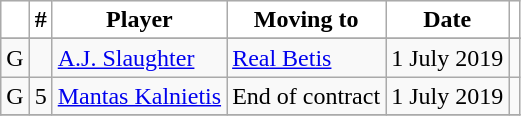<table class="wikitable sortable" style="text-align: left;">
<tr>
<th style="background:white; color:black;"></th>
<th style="background:white; color:black;">#</th>
<th style="background:white; color:black;">Player</th>
<th style="background:white; color:black;">Moving to</th>
<th style="background:white; color:black;">Date</th>
<th style="background:white; color:black;"></th>
</tr>
<tr>
</tr>
<tr>
<td>G</td>
<td></td>
<td> <a href='#'>A.J. Slaughter</a></td>
<td> <a href='#'>Real Betis</a></td>
<td>1 July 2019</td>
<td></td>
</tr>
<tr>
<td>G</td>
<td>5</td>
<td> <a href='#'>Mantas Kalnietis</a></td>
<td> End of contract</td>
<td>1 July 2019</td>
<td></td>
</tr>
<tr>
</tr>
</table>
